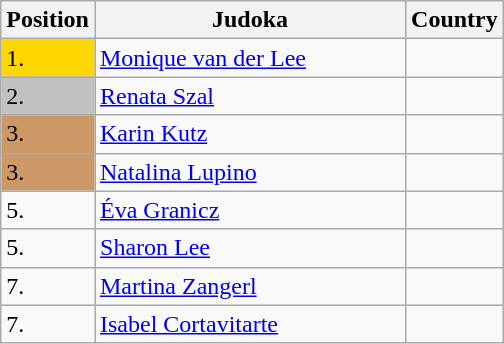<table class=wikitable>
<tr>
<th width=10>Position</th>
<th width=200>Judoka</th>
<th width=10>Country</th>
</tr>
<tr>
<td bgcolor=gold>1.</td>
<td><a href='#'>Monique van der Lee</a></td>
<td></td>
</tr>
<tr>
<td bgcolor=silver>2.</td>
<td><a href='#'>Renata Szal</a></td>
<td></td>
</tr>
<tr>
<td bgcolor=CC9966>3.</td>
<td><a href='#'>Karin Kutz</a></td>
<td></td>
</tr>
<tr>
<td bgcolor=CC9966>3.</td>
<td><a href='#'>Natalina Lupino</a></td>
<td></td>
</tr>
<tr>
<td>5.</td>
<td><a href='#'>Éva Granicz</a></td>
<td></td>
</tr>
<tr>
<td>5.</td>
<td><a href='#'>Sharon Lee</a></td>
<td></td>
</tr>
<tr>
<td>7.</td>
<td><a href='#'>Martina Zangerl</a></td>
<td></td>
</tr>
<tr>
<td>7.</td>
<td><a href='#'>Isabel Cortavitarte</a></td>
<td></td>
</tr>
</table>
